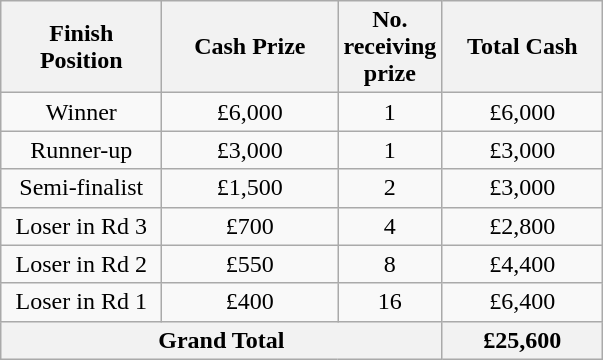<table class="wikitable" style="text-align:center;">
<tr>
<th width=100 abbr="Finish Position">Finish Position</th>
<th width=110 abbr="Cash Prize">Cash Prize</th>
<th width=50 abbr="No. receiving prize">No. receiving prize</th>
<th width=100 abbr="Total Cash">Total Cash</th>
</tr>
<tr>
<td>Winner</td>
<td>£6,000</td>
<td>1</td>
<td>£6,000</td>
</tr>
<tr>
<td>Runner-up</td>
<td>£3,000</td>
<td>1</td>
<td>£3,000</td>
</tr>
<tr>
<td>Semi-finalist</td>
<td>£1,500</td>
<td>2</td>
<td>£3,000</td>
</tr>
<tr>
<td>Loser in Rd 3</td>
<td>£700</td>
<td>4</td>
<td>£2,800</td>
</tr>
<tr>
<td>Loser in Rd 2</td>
<td>£550</td>
<td>8</td>
<td>£4,400</td>
</tr>
<tr>
<td>Loser in Rd 1</td>
<td>£400</td>
<td>16</td>
<td>£6,400</td>
</tr>
<tr>
<th colspan="3">Grand Total</th>
<th>£25,600</th>
</tr>
</table>
